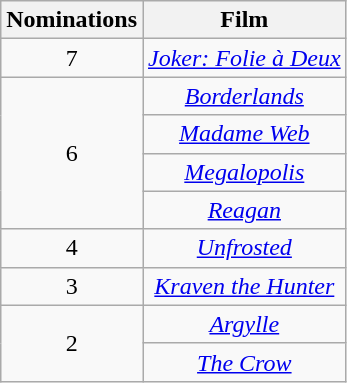<table class="wikitable sortable" style="text-align:center;">
<tr>
<th scope="col" width="55">Nominations</th>
<th scope="col" align="center">Film</th>
</tr>
<tr>
<td>7</td>
<td><em><a href='#'>Joker: Folie à Deux</a></em></td>
</tr>
<tr>
<td rowspan="4">6</td>
<td><em><a href='#'>Borderlands</a></em></td>
</tr>
<tr>
<td><em><a href='#'>Madame Web</a></em></td>
</tr>
<tr>
<td><em><a href='#'>Megalopolis</a></em></td>
</tr>
<tr>
<td><em><a href='#'>Reagan</a></em></td>
</tr>
<tr>
<td>4</td>
<td><em><a href='#'>Unfrosted</a></em></td>
</tr>
<tr>
<td>3</td>
<td><em><a href='#'>Kraven the Hunter</a></em></td>
</tr>
<tr>
<td rowspan="2">2</td>
<td><em><a href='#'>Argylle</a></em></td>
</tr>
<tr>
<td><em><a href='#'>The Crow</a></em></td>
</tr>
</table>
